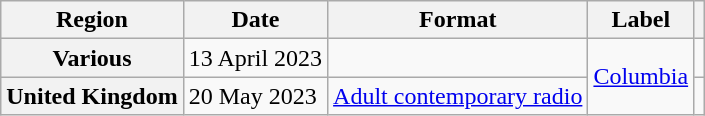<table class="wikitable plainrowheaders">
<tr>
<th scope="col">Region</th>
<th scope="col">Date</th>
<th scope="col">Format</th>
<th scope="col">Label</th>
<th scope="col" class="unsortable"></th>
</tr>
<tr>
<th scope="row">Various</th>
<td>13 April 2023</td>
<td></td>
<td rowspan="2"><a href='#'>Columbia</a></td>
<td></td>
</tr>
<tr>
<th scope="row">United Kingdom</th>
<td>20 May 2023</td>
<td><a href='#'>Adult contemporary radio</a></td>
<td></td>
</tr>
</table>
